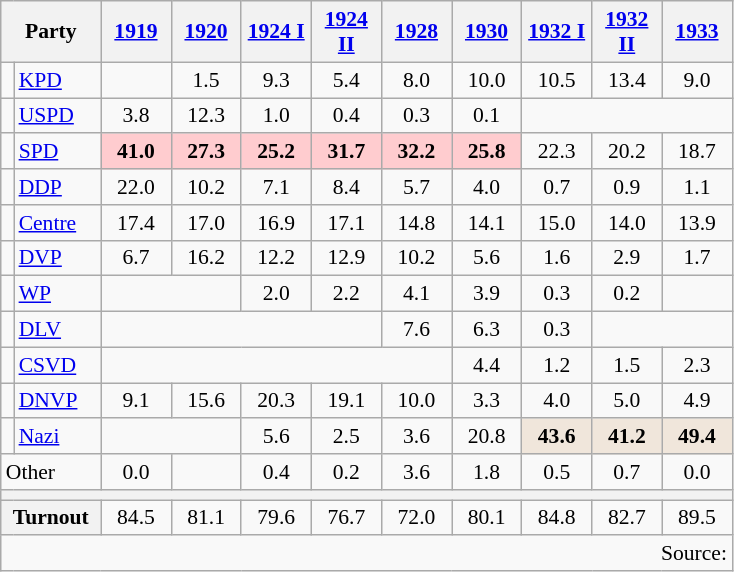<table class=wikitable style="font-size:90%; text-align:center">
<tr>
<th style="width:60px" colspan=2>Party</th>
<th style="width:40px"><a href='#'>1919</a></th>
<th style="width:40px"><a href='#'>1920</a></th>
<th style="width:40px"><a href='#'>1924 I</a></th>
<th style="width:40px"><a href='#'>1924 II</a></th>
<th style="width:40px"><a href='#'>1928</a></th>
<th style="width:40px"><a href='#'>1930</a></th>
<th style="width:40px"><a href='#'>1932 I</a></th>
<th style="width:40px"><a href='#'>1932 II</a></th>
<th style="width:40px"><a href='#'>1933</a></th>
</tr>
<tr>
<td bgcolor=></td>
<td align=left><a href='#'>KPD</a></td>
<td></td>
<td>1.5</td>
<td>9.3</td>
<td>5.4</td>
<td>8.0</td>
<td>10.0</td>
<td>10.5</td>
<td>13.4</td>
<td>9.0</td>
</tr>
<tr>
<td bgcolor=></td>
<td align=left><a href='#'>USPD</a></td>
<td>3.8</td>
<td>12.3</td>
<td>1.0</td>
<td>0.4</td>
<td>0.3</td>
<td>0.1</td>
</tr>
<tr>
<td bgcolor=></td>
<td align=left><a href='#'>SPD</a></td>
<td bgcolor=#FFCCCF><strong>41.0</strong></td>
<td bgcolor=#FFCCCF><strong>27.3</strong></td>
<td bgcolor=#FFCCCF><strong>25.2</strong></td>
<td bgcolor=#FFCCCF><strong>31.7</strong></td>
<td bgcolor=#FFCCCF><strong>32.2</strong></td>
<td bgcolor=#FFCCCF><strong>25.8</strong></td>
<td>22.3</td>
<td>20.2</td>
<td>18.7</td>
</tr>
<tr>
<td bgcolor=></td>
<td align=left><a href='#'>DDP</a></td>
<td>22.0</td>
<td>10.2</td>
<td>7.1</td>
<td>8.4</td>
<td>5.7</td>
<td>4.0</td>
<td>0.7</td>
<td>0.9</td>
<td>1.1</td>
</tr>
<tr>
<td bgcolor=></td>
<td align=left><a href='#'>Centre</a></td>
<td>17.4</td>
<td>17.0</td>
<td>16.9</td>
<td>17.1</td>
<td>14.8</td>
<td>14.1</td>
<td>15.0</td>
<td>14.0</td>
<td>13.9</td>
</tr>
<tr>
<td bgcolor=></td>
<td align=left><a href='#'>DVP</a></td>
<td>6.7</td>
<td>16.2</td>
<td>12.2</td>
<td>12.9</td>
<td>10.2</td>
<td>5.6</td>
<td>1.6</td>
<td>2.9</td>
<td>1.7</td>
</tr>
<tr>
<td bgcolor=></td>
<td align=left><a href='#'>WP</a></td>
<td colspan=2></td>
<td>2.0</td>
<td>2.2</td>
<td>4.1</td>
<td>3.9</td>
<td>0.3</td>
<td>0.2</td>
<td></td>
</tr>
<tr>
<td bgcolor=></td>
<td align=left><a href='#'>DLV</a></td>
<td colspan=4></td>
<td>7.6</td>
<td>6.3</td>
<td>0.3</td>
</tr>
<tr>
<td bgcolor=></td>
<td align=left><a href='#'>CSVD</a></td>
<td colspan=5></td>
<td>4.4</td>
<td>1.2</td>
<td>1.5</td>
<td>2.3</td>
</tr>
<tr>
<td bgcolor=></td>
<td align=left><a href='#'>DNVP</a></td>
<td>9.1</td>
<td>15.6</td>
<td>20.3</td>
<td>19.1</td>
<td>10.0</td>
<td>3.3</td>
<td>4.0</td>
<td>5.0</td>
<td>4.9</td>
</tr>
<tr>
<td bgcolor=></td>
<td align=left><a href='#'>Nazi</a></td>
<td colspan=2></td>
<td>5.6</td>
<td>2.5</td>
<td>3.6</td>
<td>20.8</td>
<td bgcolor=#F0E6DB><strong>43.6</strong></td>
<td bgcolor=#F0E6DB><strong>41.2</strong></td>
<td bgcolor=#F0E6DB><strong>49.4</strong></td>
</tr>
<tr>
<td colspan=2 align=left>Other</td>
<td>0.0</td>
<td></td>
<td>0.4</td>
<td>0.2</td>
<td>3.6</td>
<td>1.8</td>
<td>0.5</td>
<td>0.7</td>
<td>0.0</td>
</tr>
<tr>
<th colspan=11></th>
</tr>
<tr>
<th colspan=2 align=left>Turnout</th>
<td>84.5</td>
<td>81.1</td>
<td>79.6</td>
<td>76.7</td>
<td>72.0</td>
<td>80.1</td>
<td>84.8</td>
<td>82.7</td>
<td>89.5</td>
</tr>
<tr>
<td colspan=11 align=right>Source: </td>
</tr>
</table>
